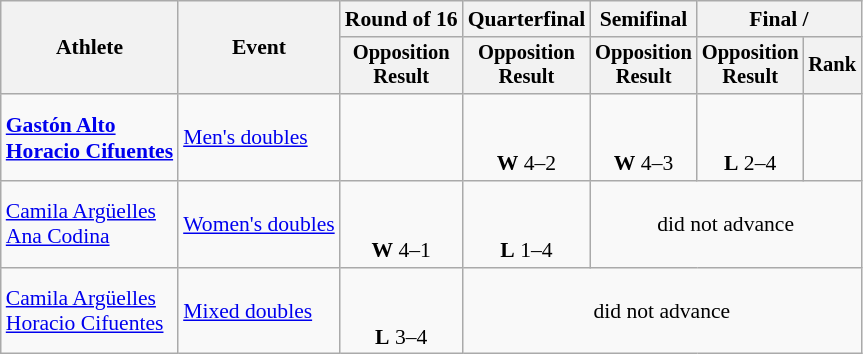<table class="wikitable" style="font-size:90%;text-align:center">
<tr>
<th rowspan=2>Athlete</th>
<th rowspan=2>Event</th>
<th>Round of 16</th>
<th>Quarterfinal</th>
<th>Semifinal</th>
<th colspan=2>Final / </th>
</tr>
<tr style=font-size:95%>
<th>Opposition<br>Result</th>
<th>Opposition<br>Result</th>
<th>Opposition<br>Result</th>
<th>Opposition<br>Result</th>
<th>Rank</th>
</tr>
<tr>
<td style="text-align:left"><strong><a href='#'>Gastón Alto</a><br><a href='#'>Horacio Cifuentes</a></strong></td>
<td style="text-align:left"><a href='#'>Men's doubles</a></td>
<td></td>
<td><br><br><strong>W</strong> 4–2</td>
<td><br><br><strong>W</strong> 4–3</td>
<td><br><br><strong>L</strong> 2–4</td>
<td></td>
</tr>
<tr>
<td style="text-align:left"><a href='#'>Camila Argüelles</a><br><a href='#'>Ana Codina</a></td>
<td style="text-align:left"><a href='#'>Women's doubles</a></td>
<td><br><br><strong>W</strong> 4–1</td>
<td><br><br><strong>L</strong> 1–4</td>
<td colspan=3>did not advance</td>
</tr>
<tr>
<td style="text-align:left"><a href='#'>Camila Argüelles</a><br><a href='#'>Horacio Cifuentes</a></td>
<td style="text-align:left"><a href='#'>Mixed doubles</a></td>
<td><br><br><strong>L</strong> 3–4</td>
<td colspan=4>did not advance</td>
</tr>
</table>
